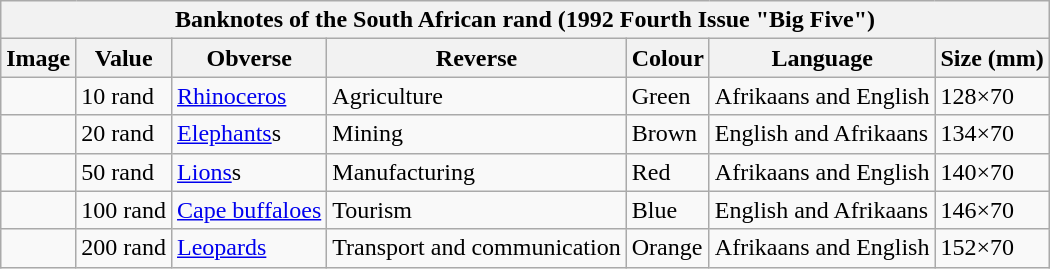<table class="wikitable" style="font-size: 100%">
<tr>
<th colspan="7">Banknotes of the South African rand (1992 Fourth Issue "Big Five")</th>
</tr>
<tr>
<th>Image</th>
<th>Value</th>
<th>Obverse</th>
<th>Reverse</th>
<th>Colour</th>
<th>Language</th>
<th>Size (mm)</th>
</tr>
<tr>
<td style="text-align:center;"></td>
<td>10 rand</td>
<td><a href='#'>Rhinoceros</a></td>
<td>Agriculture</td>
<td>Green</td>
<td>Afrikaans and English</td>
<td>128×70</td>
</tr>
<tr>
<td style="text-align:center;"></td>
<td>20 rand</td>
<td><a href='#'>Elephants</a>s</td>
<td>Mining</td>
<td>Brown</td>
<td>English and Afrikaans</td>
<td>134×70</td>
</tr>
<tr>
<td style="text-align:center;"></td>
<td>50 rand</td>
<td><a href='#'>Lions</a>s</td>
<td>Manufacturing</td>
<td>Red</td>
<td>Afrikaans and English</td>
<td>140×70</td>
</tr>
<tr>
<td style="text-align:center;"></td>
<td>100 rand</td>
<td><a href='#'>Cape buffaloes</a></td>
<td>Tourism</td>
<td>Blue</td>
<td>English and Afrikaans</td>
<td>146×70</td>
</tr>
<tr>
<td style="text-align:center;"></td>
<td>200 rand</td>
<td><a href='#'>Leopards</a></td>
<td>Transport and communication</td>
<td>Orange</td>
<td>Afrikaans and English</td>
<td>152×70</td>
</tr>
</table>
